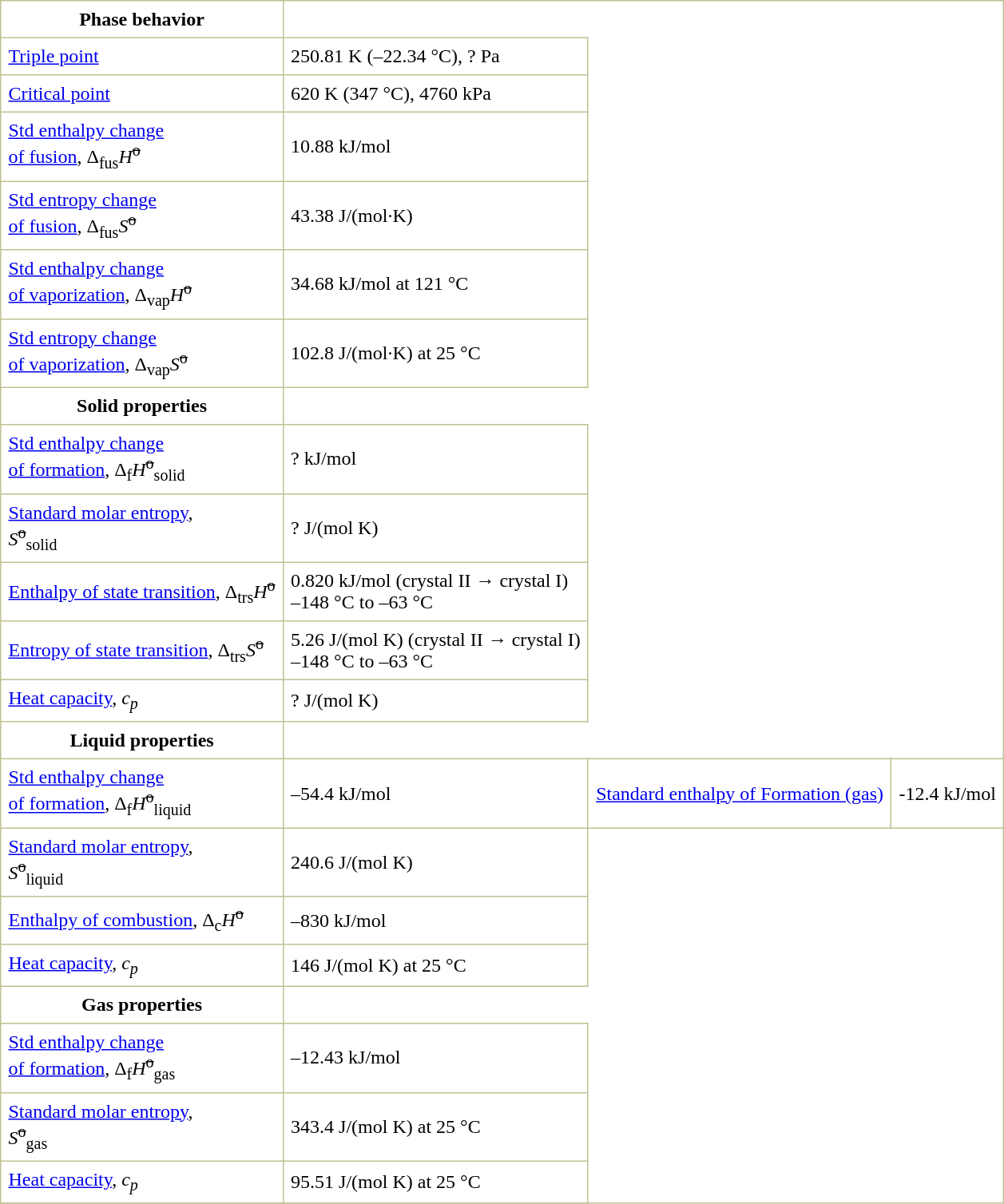<table border="1" cellspacing="0" cellpadding="6" style="margin: 0 0 0 0.5em; background: #FFFFFF; border-collapse: collapse; border-color: #C0C090;">
<tr>
<th>Phase behavior</th>
</tr>
<tr>
<td><a href='#'>Triple point</a></td>
<td>250.81 K (–22.34 °C), ? Pa</td>
</tr>
<tr>
<td><a href='#'>Critical point</a></td>
<td>620 K (347 °C), 4760 kPa</td>
</tr>
<tr>
<td><a href='#'>Std enthalpy change<br>of fusion</a>, Δ<sub>fus</sub><em>H</em><sup><s>o</s></sup></td>
<td>10.88 kJ/mol</td>
</tr>
<tr>
<td><a href='#'>Std entropy change<br>of fusion</a>, Δ<sub>fus</sub><em>S</em><sup><s>o</s></sup></td>
<td>43.38 J/(mol·K)</td>
</tr>
<tr>
<td><a href='#'>Std enthalpy change<br>of vaporization</a>, Δ<sub>vap</sub><em>H</em><sup><s>o</s></sup></td>
<td>34.68 kJ/mol at 121 °C</td>
</tr>
<tr>
<td><a href='#'>Std entropy change<br>of vaporization</a>, Δ<sub>vap</sub><em>S</em><sup><s>o</s></sup></td>
<td>102.8 J/(mol·K) at 25 °C</td>
</tr>
<tr>
<th>Solid properties</th>
</tr>
<tr>
<td><a href='#'>Std enthalpy change<br>of formation</a>, Δ<sub>f</sub><em>H</em><sup><s>o</s></sup><sub>solid</sub></td>
<td>? kJ/mol</td>
</tr>
<tr>
<td><a href='#'>Standard molar entropy</a>,<br><em>S</em><sup><s>o</s></sup><sub>solid</sub></td>
<td>? J/(mol K)</td>
</tr>
<tr>
<td><a href='#'>Enthalpy of state transition</a>, Δ<sub>trs</sub><em>H</em><sup><s>o</s></sup></td>
<td>0.820 kJ/mol (crystal II → crystal I)<br>–148 °C to –63 °C</td>
</tr>
<tr>
<td><a href='#'>Entropy of state transition</a>, Δ<sub>trs</sub><em>S</em><sup><s>o</s></sup></td>
<td>5.26 J/(mol K) (crystal II → crystal I)<br>–148 °C to –63 °C</td>
</tr>
<tr>
<td><a href='#'>Heat capacity</a>, <em>c<sub>p</sub></em></td>
<td>? J/(mol K)</td>
</tr>
<tr>
<th>Liquid properties</th>
</tr>
<tr>
<td><a href='#'>Std enthalpy change<br>of formation</a>, Δ<sub>f</sub><em>H</em><sup><s>o</s></sup><sub>liquid</sub></td>
<td>–54.4 kJ/mol</td>
<td><a href='#'>Standard enthalpy of Formation (gas)</a></td>
<td>-12.4 kJ/mol</td>
</tr>
<tr>
<td><a href='#'>Standard molar entropy</a>,<br><em>S</em><sup><s>o</s></sup><sub>liquid</sub></td>
<td>240.6 J/(mol K)</td>
</tr>
<tr>
<td><a href='#'>Enthalpy of combustion</a>, Δ<sub>c</sub><em>H</em><sup><s>o</s></sup></td>
<td>–830 kJ/mol</td>
</tr>
<tr>
<td><a href='#'>Heat capacity</a>, <em>c<sub>p</sub></em></td>
<td>146 J/(mol K) at 25 °C</td>
</tr>
<tr>
<th>Gas properties</th>
</tr>
<tr>
<td><a href='#'>Std enthalpy change<br>of formation</a>, Δ<sub>f</sub><em>H</em><sup><s>o</s></sup><sub>gas</sub></td>
<td>–12.43 kJ/mol</td>
</tr>
<tr>
<td><a href='#'>Standard molar entropy</a>,<br><em>S</em><sup><s>o</s></sup><sub>gas</sub></td>
<td>343.4 J/(mol K) at 25 °C</td>
</tr>
<tr>
<td><a href='#'>Heat capacity</a>, <em>c<sub>p</sub></em></td>
<td>95.51 J/(mol K) at 25 °C</td>
</tr>
<tr>
</tr>
</table>
